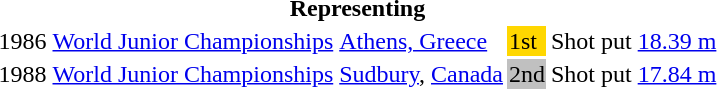<table>
<tr>
<th colspan="6">Representing </th>
</tr>
<tr>
<td>1986</td>
<td><a href='#'>World Junior Championships</a></td>
<td><a href='#'>Athens, Greece</a></td>
<td bgcolor="gold">1st</td>
<td>Shot put</td>
<td><a href='#'>18.39 m</a></td>
</tr>
<tr>
<td>1988</td>
<td><a href='#'>World Junior Championships</a></td>
<td><a href='#'>Sudbury</a>, <a href='#'>Canada</a></td>
<td bgcolor=silver>2nd</td>
<td>Shot put</td>
<td><a href='#'>17.84 m</a></td>
</tr>
</table>
